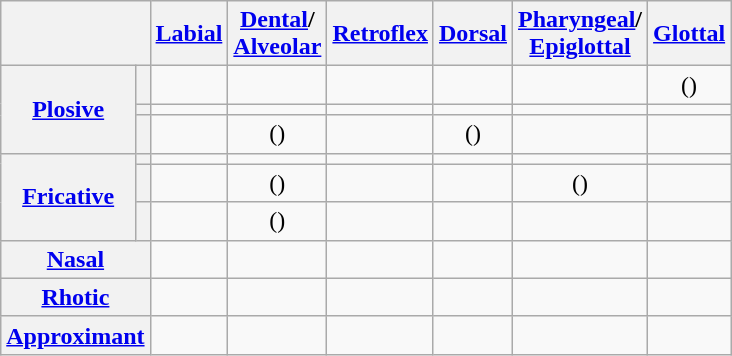<table class="wikitable" style="text-align:center">
<tr>
<th colspan="2"></th>
<th><a href='#'>Labial</a></th>
<th><a href='#'>Dental</a>/<br><a href='#'>Alveolar</a></th>
<th><a href='#'>Retroflex</a></th>
<th><a href='#'>Dorsal</a></th>
<th><a href='#'>Pharyngeal</a>/<br><a href='#'>Epiglottal</a></th>
<th><a href='#'>Glottal</a></th>
</tr>
<tr>
<th rowspan="3"><a href='#'>Plosive</a></th>
<th></th>
<td></td>
<td></td>
<td></td>
<td></td>
<td></td>
<td>()</td>
</tr>
<tr>
<th></th>
<td></td>
<td></td>
<td></td>
<td></td>
<td></td>
<td></td>
</tr>
<tr>
<th></th>
<td></td>
<td>()</td>
<td></td>
<td>()</td>
<td></td>
<td></td>
</tr>
<tr>
<th rowspan="3"><a href='#'>Fricative</a></th>
<th></th>
<td></td>
<td></td>
<td></td>
<td></td>
<td></td>
<td></td>
</tr>
<tr>
<th></th>
<td></td>
<td>()</td>
<td></td>
<td></td>
<td>()</td>
<td></td>
</tr>
<tr>
<th></th>
<td></td>
<td>()</td>
<td></td>
<td></td>
<td></td>
<td></td>
</tr>
<tr>
<th colspan="2"><a href='#'>Nasal</a></th>
<td></td>
<td></td>
<td></td>
<td></td>
<td></td>
<td></td>
</tr>
<tr>
<th colspan="2"><a href='#'>Rhotic</a></th>
<td></td>
<td></td>
<td></td>
<td></td>
<td></td>
<td></td>
</tr>
<tr>
<th colspan="2"><a href='#'>Approximant</a></th>
<td></td>
<td></td>
<td></td>
<td></td>
<td></td>
<td></td>
</tr>
</table>
